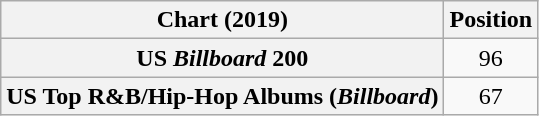<table class="wikitable sortable plainrowheaders" style="text-align:center">
<tr>
<th scope="col">Chart (2019)</th>
<th scope="col">Position</th>
</tr>
<tr>
<th scope="row">US <em>Billboard</em> 200</th>
<td>96</td>
</tr>
<tr>
<th scope="row">US Top R&B/Hip-Hop Albums (<em>Billboard</em>)</th>
<td>67</td>
</tr>
</table>
